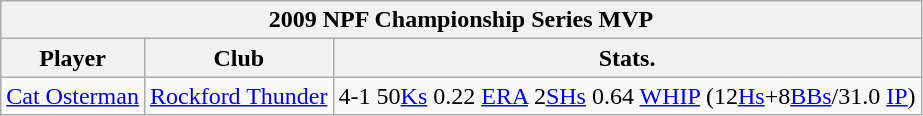<table class="wikitable">
<tr>
<th colspan=3>2009 NPF Championship Series MVP</th>
</tr>
<tr>
<th>Player</th>
<th>Club</th>
<th>Stats.</th>
</tr>
<tr>
<td><a href='#'>Cat Osterman</a></td>
<td><a href='#'>Rockford Thunder</a></td>
<td>4-1 50<a href='#'>Ks</a> 0.22 <a href='#'>ERA</a> 2<a href='#'>SHs</a> 0.64 <a href='#'>WHIP</a> (12<a href='#'>Hs</a>+8<a href='#'>BBs</a>/31.0 <a href='#'>IP</a>)</td>
</tr>
</table>
